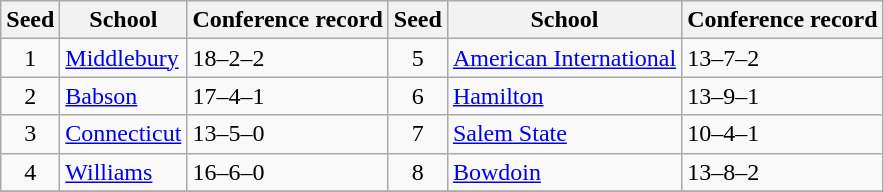<table class="wikitable">
<tr>
<th>Seed</th>
<th>School</th>
<th>Conference record</th>
<th>Seed</th>
<th>School</th>
<th>Conference record</th>
</tr>
<tr>
<td align=center>1</td>
<td><a href='#'>Middlebury</a></td>
<td>18–2–2</td>
<td align=center>5</td>
<td><a href='#'>American International</a></td>
<td>13–7–2</td>
</tr>
<tr>
<td align=center>2</td>
<td><a href='#'>Babson</a></td>
<td>17–4–1</td>
<td align=center>6</td>
<td><a href='#'>Hamilton</a></td>
<td>13–9–1</td>
</tr>
<tr>
<td align=center>3</td>
<td><a href='#'>Connecticut</a></td>
<td>13–5–0</td>
<td align=center>7</td>
<td><a href='#'>Salem State</a></td>
<td>10–4–1</td>
</tr>
<tr>
<td align=center>4</td>
<td><a href='#'>Williams</a></td>
<td>16–6–0</td>
<td align=center>8</td>
<td><a href='#'>Bowdoin</a></td>
<td>13–8–2</td>
</tr>
<tr>
</tr>
</table>
